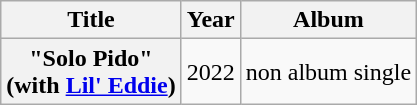<table class="wikitable plainrowheaders" style="text-align:center;">
<tr>
<th scope="col">Title</th>
<th scope="col">Year</th>
<th scope="col">Album</th>
</tr>
<tr>
<th scope="row">"Solo Pido"<br><span>(with <a href='#'>Lil' Eddie</a>)</span></th>
<td>2022</td>
<td>non album single</td>
</tr>
</table>
